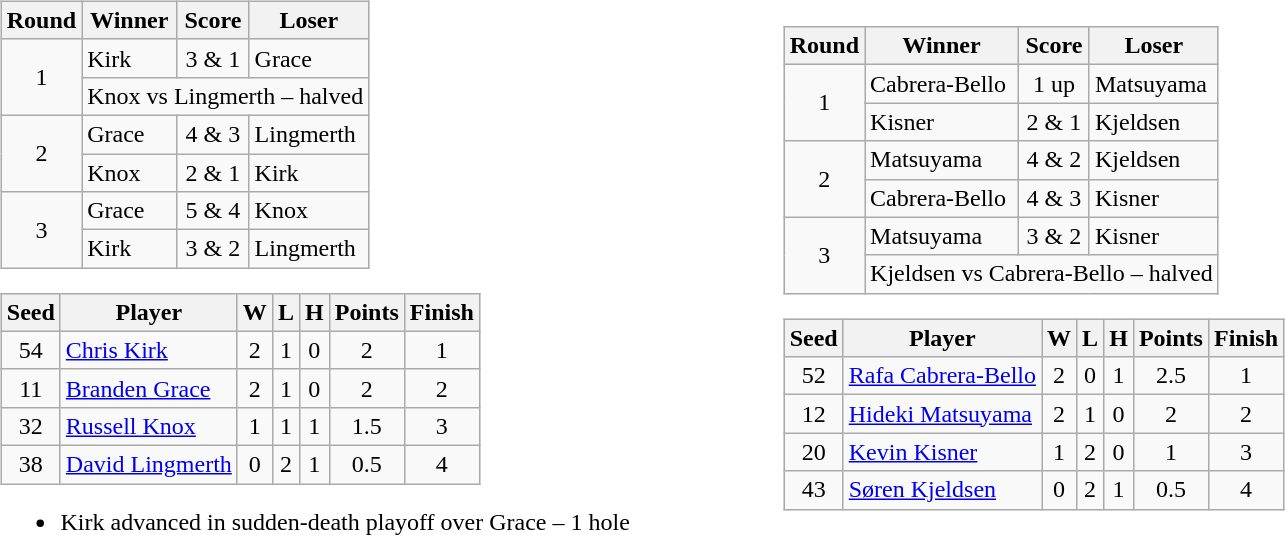<table style="width: 60em">
<tr>
<td><br><table class="wikitable">
<tr>
<th>Round</th>
<th>Winner</th>
<th>Score</th>
<th>Loser</th>
</tr>
<tr>
<td align=center rowspan=2>1</td>
<td>Kirk</td>
<td align=center>3 & 1</td>
<td>Grace</td>
</tr>
<tr>
<td colspan=3 align=center>Knox vs Lingmerth – halved</td>
</tr>
<tr>
<td align=center rowspan=2>2</td>
<td>Grace</td>
<td align=center>4 & 3</td>
<td>Lingmerth</td>
</tr>
<tr>
<td>Knox</td>
<td align=center>2 & 1</td>
<td>Kirk</td>
</tr>
<tr>
<td align=center rowspan=2>3</td>
<td>Grace</td>
<td align=center>5 & 4</td>
<td>Knox</td>
</tr>
<tr>
<td>Kirk</td>
<td align=center>3 & 2</td>
<td>Lingmerth</td>
</tr>
</table>
<table class="wikitable" style="text-align:center">
<tr>
<th>Seed</th>
<th>Player</th>
<th>W</th>
<th>L</th>
<th>H</th>
<th>Points</th>
<th>Finish</th>
</tr>
<tr>
<td>54</td>
<td align=left> <a href='#'>Chris Kirk</a></td>
<td>2</td>
<td>1</td>
<td>0</td>
<td>2</td>
<td>1</td>
</tr>
<tr>
<td>11</td>
<td align=left> <a href='#'>Branden Grace</a></td>
<td>2</td>
<td>1</td>
<td>0</td>
<td>2</td>
<td>2</td>
</tr>
<tr>
<td>32</td>
<td align=left> <a href='#'>Russell Knox</a></td>
<td>1</td>
<td>1</td>
<td>1</td>
<td>1.5</td>
<td>3</td>
</tr>
<tr>
<td>38</td>
<td align=left> <a href='#'>David Lingmerth</a></td>
<td>0</td>
<td>2</td>
<td>1</td>
<td>0.5</td>
<td>4</td>
</tr>
</table>
<ul><li>Kirk advanced in sudden-death playoff over Grace – 1 hole</li></ul></td>
<td><br><table class="wikitable">
<tr>
<th>Round</th>
<th>Winner</th>
<th>Score</th>
<th>Loser</th>
</tr>
<tr>
<td align=center rowspan=2>1</td>
<td>Cabrera-Bello</td>
<td align=center>1 up</td>
<td>Matsuyama</td>
</tr>
<tr>
<td>Kisner</td>
<td align=center>2 & 1</td>
<td>Kjeldsen</td>
</tr>
<tr>
<td align=center rowspan=2>2</td>
<td>Matsuyama</td>
<td align=center>4 & 2</td>
<td>Kjeldsen</td>
</tr>
<tr>
<td>Cabrera-Bello</td>
<td align=center>4 & 3</td>
<td>Kisner</td>
</tr>
<tr>
<td align=center rowspan=2>3</td>
<td>Matsuyama</td>
<td align=center>3 & 2</td>
<td>Kisner</td>
</tr>
<tr>
<td colspan=3 align=center>Kjeldsen vs Cabrera-Bello – halved</td>
</tr>
</table>
<table class="wikitable" style="text-align:center">
<tr>
<th>Seed</th>
<th>Player</th>
<th>W</th>
<th>L</th>
<th>H</th>
<th>Points</th>
<th>Finish</th>
</tr>
<tr>
<td>52</td>
<td align=left> <a href='#'>Rafa Cabrera-Bello</a></td>
<td>2</td>
<td>0</td>
<td>1</td>
<td>2.5</td>
<td>1</td>
</tr>
<tr>
<td>12</td>
<td align=left> <a href='#'>Hideki Matsuyama</a></td>
<td>2</td>
<td>1</td>
<td>0</td>
<td>2</td>
<td>2</td>
</tr>
<tr>
<td>20</td>
<td align=left> <a href='#'>Kevin Kisner</a></td>
<td>1</td>
<td>2</td>
<td>0</td>
<td>1</td>
<td>3</td>
</tr>
<tr>
<td>43</td>
<td align=left> <a href='#'>Søren Kjeldsen</a></td>
<td>0</td>
<td>2</td>
<td>1</td>
<td>0.5</td>
<td>4</td>
</tr>
</table>
</td>
</tr>
</table>
